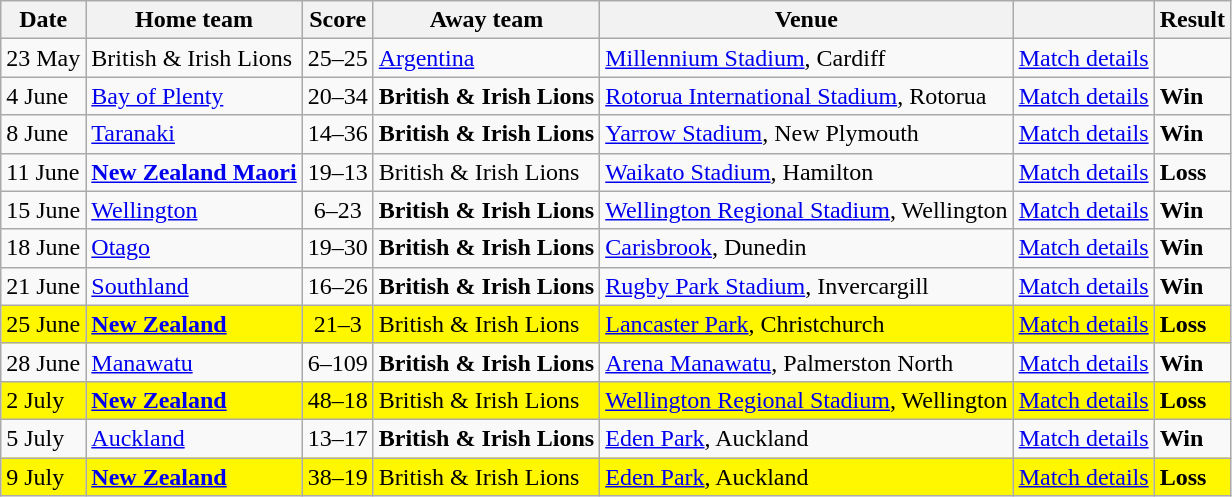<table class="wikitable">
<tr>
<th>Date</th>
<th>Home team</th>
<th>Score</th>
<th>Away team</th>
<th>Venue</th>
<th></th>
<th>Result</th>
</tr>
<tr>
<td>23 May</td>
<td>British & Irish Lions</td>
<td align=center>25–25</td>
<td><a href='#'>Argentina</a></td>
<td><a href='#'>Millennium Stadium</a>, Cardiff</td>
<td><a href='#'>Match details</a></td>
<td></td>
</tr>
<tr>
<td>4 June</td>
<td><a href='#'>Bay of Plenty</a></td>
<td align=center>20–34</td>
<td><strong>British & Irish Lions</strong></td>
<td><a href='#'>Rotorua International Stadium</a>, Rotorua</td>
<td><a href='#'>Match details</a></td>
<td><strong>Win</strong></td>
</tr>
<tr>
<td>8 June</td>
<td><a href='#'>Taranaki</a></td>
<td align=center>14–36</td>
<td><strong>British & Irish Lions</strong></td>
<td><a href='#'>Yarrow Stadium</a>, New Plymouth</td>
<td><a href='#'>Match details</a></td>
<td><strong>Win</strong></td>
</tr>
<tr>
<td>11 June</td>
<td><strong><a href='#'>New Zealand Maori</a></strong></td>
<td align=center>19–13</td>
<td>British & Irish Lions</td>
<td><a href='#'>Waikato Stadium</a>, Hamilton</td>
<td><a href='#'>Match details</a></td>
<td><strong>Loss</strong></td>
</tr>
<tr>
<td>15 June</td>
<td><a href='#'>Wellington</a></td>
<td align=center>6–23</td>
<td><strong>British & Irish Lions</strong></td>
<td><a href='#'>Wellington Regional Stadium</a>, Wellington</td>
<td><a href='#'>Match details</a></td>
<td><strong>Win</strong></td>
</tr>
<tr>
<td>18 June</td>
<td><a href='#'>Otago</a></td>
<td align=center>19–30</td>
<td><strong>British & Irish Lions</strong></td>
<td><a href='#'>Carisbrook</a>, Dunedin</td>
<td><a href='#'>Match details</a></td>
<td><strong>Win</strong></td>
</tr>
<tr>
<td>21 June</td>
<td><a href='#'>Southland</a></td>
<td align=center>16–26</td>
<td><strong>British & Irish Lions</strong></td>
<td><a href='#'>Rugby Park Stadium</a>, Invercargill</td>
<td><a href='#'>Match details</a></td>
<td><strong>Win</strong></td>
</tr>
<tr bgcolor="#FFF700">
<td>25 June</td>
<td><strong><a href='#'>New Zealand</a></strong></td>
<td align=center>21–3</td>
<td>British & Irish Lions</td>
<td><a href='#'>Lancaster Park</a>, Christchurch</td>
<td><a href='#'>Match details</a></td>
<td><strong>Loss</strong></td>
</tr>
<tr>
<td>28 June</td>
<td><a href='#'>Manawatu</a></td>
<td align=center>6–109</td>
<td><strong>British & Irish Lions</strong></td>
<td><a href='#'>Arena Manawatu</a>, Palmerston North</td>
<td><a href='#'>Match details</a></td>
<td><strong>Win</strong></td>
</tr>
<tr bgcolor="#FFF700">
<td>2 July</td>
<td><strong><a href='#'>New Zealand</a></strong></td>
<td>48–18</td>
<td>British & Irish Lions</td>
<td><a href='#'>Wellington Regional Stadium</a>, Wellington</td>
<td><a href='#'>Match details</a></td>
<td><strong>Loss</strong></td>
</tr>
<tr>
<td>5 July</td>
<td><a href='#'>Auckland</a></td>
<td>13–17</td>
<td><strong>British & Irish Lions</strong></td>
<td><a href='#'>Eden Park</a>, Auckland</td>
<td><a href='#'>Match details</a></td>
<td><strong>Win</strong></td>
</tr>
<tr bgcolor="#FFF700">
<td>9 July</td>
<td><strong><a href='#'>New Zealand</a></strong></td>
<td>38–19</td>
<td>British & Irish Lions</td>
<td><a href='#'>Eden Park</a>, Auckland</td>
<td><a href='#'>Match details</a></td>
<td><strong>Loss</strong></td>
</tr>
</table>
